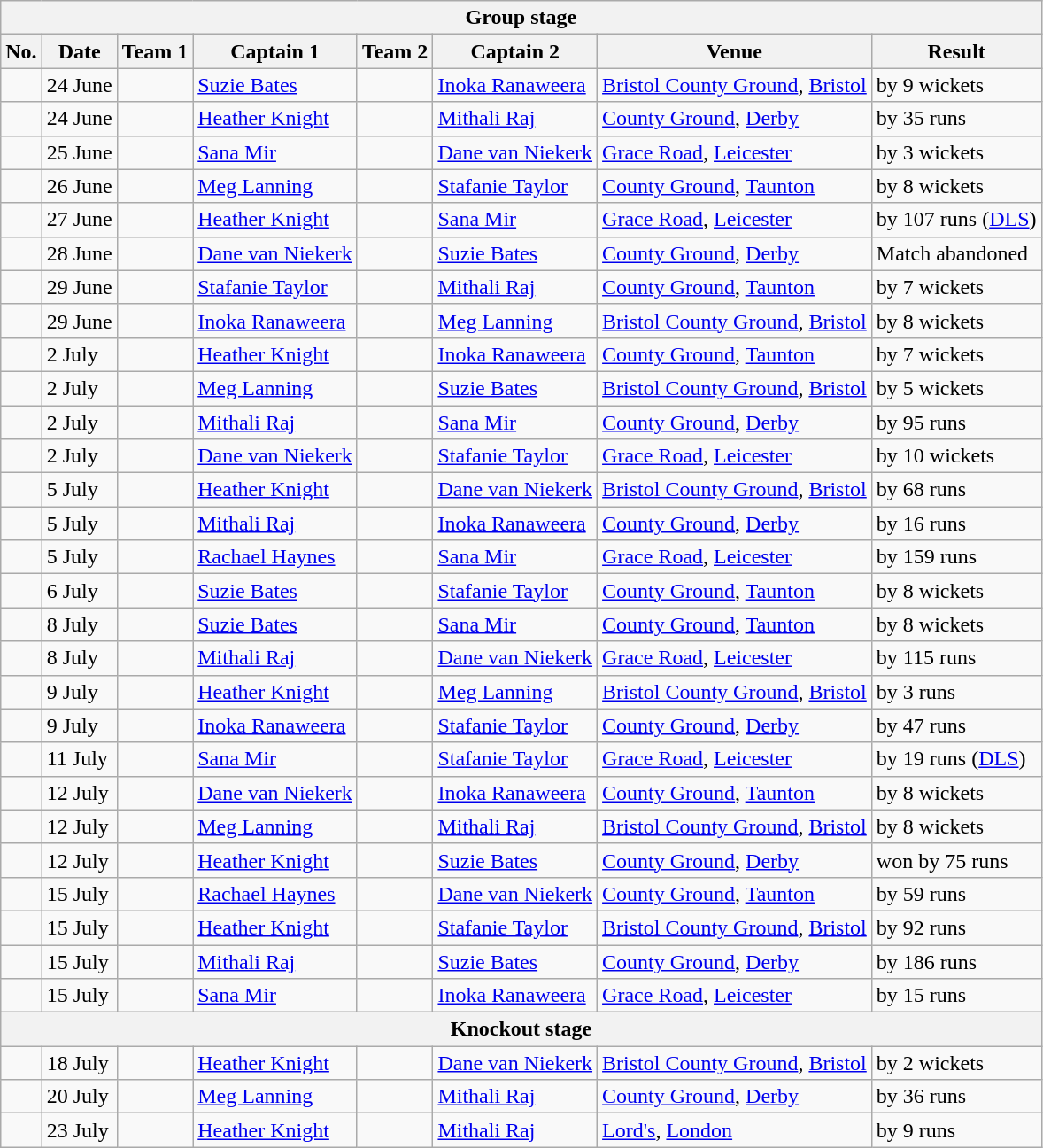<table class="wikitable">
<tr>
<th colspan="8">Group stage</th>
</tr>
<tr>
<th>No.</th>
<th>Date</th>
<th>Team 1</th>
<th>Captain 1</th>
<th>Team 2</th>
<th>Captain 2</th>
<th>Venue</th>
<th>Result</th>
</tr>
<tr>
<td></td>
<td>24 June</td>
<td></td>
<td><a href='#'>Suzie Bates</a></td>
<td></td>
<td><a href='#'>Inoka Ranaweera</a></td>
<td><a href='#'>Bristol County Ground</a>, <a href='#'>Bristol</a></td>
<td> by 9 wickets</td>
</tr>
<tr>
<td></td>
<td>24 June</td>
<td></td>
<td><a href='#'>Heather Knight</a></td>
<td></td>
<td><a href='#'>Mithali Raj</a></td>
<td><a href='#'>County Ground</a>, <a href='#'>Derby</a></td>
<td> by 35 runs</td>
</tr>
<tr>
<td></td>
<td>25 June</td>
<td></td>
<td><a href='#'>Sana Mir</a></td>
<td></td>
<td><a href='#'>Dane van Niekerk</a></td>
<td><a href='#'>Grace Road</a>, <a href='#'>Leicester</a></td>
<td> by 3 wickets</td>
</tr>
<tr>
<td></td>
<td>26 June</td>
<td></td>
<td><a href='#'>Meg Lanning</a></td>
<td></td>
<td><a href='#'>Stafanie Taylor</a></td>
<td><a href='#'>County Ground</a>, <a href='#'>Taunton</a></td>
<td> by 8 wickets</td>
</tr>
<tr>
<td></td>
<td>27 June</td>
<td></td>
<td><a href='#'>Heather Knight</a></td>
<td></td>
<td><a href='#'>Sana Mir</a></td>
<td><a href='#'>Grace Road</a>, <a href='#'>Leicester</a></td>
<td> by 107 runs (<a href='#'>DLS</a>)</td>
</tr>
<tr>
<td></td>
<td>28 June</td>
<td></td>
<td><a href='#'>Dane van Niekerk</a></td>
<td></td>
<td><a href='#'>Suzie Bates</a></td>
<td><a href='#'>County Ground</a>, <a href='#'>Derby</a></td>
<td>Match abandoned</td>
</tr>
<tr>
<td></td>
<td>29 June</td>
<td></td>
<td><a href='#'>Stafanie Taylor</a></td>
<td></td>
<td><a href='#'>Mithali Raj</a></td>
<td><a href='#'>County Ground</a>, <a href='#'>Taunton</a></td>
<td> by 7 wickets</td>
</tr>
<tr>
<td></td>
<td>29 June</td>
<td></td>
<td><a href='#'>Inoka Ranaweera</a></td>
<td></td>
<td><a href='#'>Meg Lanning</a></td>
<td><a href='#'>Bristol County Ground</a>, <a href='#'>Bristol</a></td>
<td> by 8 wickets</td>
</tr>
<tr>
<td></td>
<td>2 July</td>
<td></td>
<td><a href='#'>Heather Knight</a></td>
<td></td>
<td><a href='#'>Inoka Ranaweera</a></td>
<td><a href='#'>County Ground</a>, <a href='#'>Taunton</a></td>
<td> by 7 wickets</td>
</tr>
<tr>
<td></td>
<td>2 July</td>
<td></td>
<td><a href='#'>Meg Lanning</a></td>
<td></td>
<td><a href='#'>Suzie Bates</a></td>
<td><a href='#'>Bristol County Ground</a>, <a href='#'>Bristol</a></td>
<td> by 5 wickets</td>
</tr>
<tr>
<td></td>
<td>2 July</td>
<td></td>
<td><a href='#'>Mithali Raj</a></td>
<td></td>
<td><a href='#'>Sana Mir</a></td>
<td><a href='#'>County Ground</a>, <a href='#'>Derby</a></td>
<td> by 95 runs</td>
</tr>
<tr>
<td></td>
<td>2 July</td>
<td></td>
<td><a href='#'>Dane van Niekerk</a></td>
<td></td>
<td><a href='#'>Stafanie Taylor</a></td>
<td><a href='#'>Grace Road</a>, <a href='#'>Leicester</a></td>
<td> by 10 wickets</td>
</tr>
<tr>
<td></td>
<td>5 July</td>
<td></td>
<td><a href='#'>Heather Knight</a></td>
<td></td>
<td><a href='#'>Dane van Niekerk</a></td>
<td><a href='#'>Bristol County Ground</a>, <a href='#'>Bristol</a></td>
<td> by 68 runs</td>
</tr>
<tr>
<td></td>
<td>5 July</td>
<td></td>
<td><a href='#'>Mithali Raj</a></td>
<td></td>
<td><a href='#'>Inoka Ranaweera</a></td>
<td><a href='#'>County Ground</a>, <a href='#'>Derby</a></td>
<td> by 16 runs</td>
</tr>
<tr>
<td></td>
<td>5 July</td>
<td></td>
<td><a href='#'>Rachael Haynes</a></td>
<td></td>
<td><a href='#'>Sana Mir</a></td>
<td><a href='#'>Grace Road</a>, <a href='#'>Leicester</a></td>
<td> by 159 runs</td>
</tr>
<tr>
<td></td>
<td>6 July</td>
<td></td>
<td><a href='#'>Suzie Bates</a></td>
<td></td>
<td><a href='#'>Stafanie Taylor</a></td>
<td><a href='#'>County Ground</a>, <a href='#'>Taunton</a></td>
<td> by 8 wickets</td>
</tr>
<tr>
<td></td>
<td>8 July</td>
<td></td>
<td><a href='#'>Suzie Bates</a></td>
<td></td>
<td><a href='#'>Sana Mir</a></td>
<td><a href='#'>County Ground</a>, <a href='#'>Taunton</a></td>
<td> by 8 wickets</td>
</tr>
<tr>
<td></td>
<td>8 July</td>
<td></td>
<td><a href='#'>Mithali Raj</a></td>
<td></td>
<td><a href='#'>Dane van Niekerk</a></td>
<td><a href='#'>Grace Road</a>, <a href='#'>Leicester</a></td>
<td> by 115 runs</td>
</tr>
<tr>
<td></td>
<td>9 July</td>
<td></td>
<td><a href='#'>Heather Knight</a></td>
<td></td>
<td><a href='#'>Meg Lanning</a></td>
<td><a href='#'>Bristol County Ground</a>, <a href='#'>Bristol</a></td>
<td> by 3 runs</td>
</tr>
<tr>
<td></td>
<td>9 July</td>
<td></td>
<td><a href='#'>Inoka Ranaweera</a></td>
<td></td>
<td><a href='#'>Stafanie Taylor</a></td>
<td><a href='#'>County Ground</a>, <a href='#'>Derby</a></td>
<td> by 47 runs</td>
</tr>
<tr>
<td></td>
<td>11 July</td>
<td></td>
<td><a href='#'>Sana Mir</a></td>
<td></td>
<td><a href='#'>Stafanie Taylor</a></td>
<td><a href='#'>Grace Road</a>, <a href='#'>Leicester</a></td>
<td> by 19 runs (<a href='#'>DLS</a>)</td>
</tr>
<tr>
<td></td>
<td>12 July</td>
<td></td>
<td><a href='#'>Dane van Niekerk</a></td>
<td></td>
<td><a href='#'>Inoka Ranaweera</a></td>
<td><a href='#'>County Ground</a>, <a href='#'>Taunton</a></td>
<td> by 8 wickets</td>
</tr>
<tr>
<td></td>
<td>12 July</td>
<td></td>
<td><a href='#'>Meg Lanning</a></td>
<td></td>
<td><a href='#'>Mithali Raj</a></td>
<td><a href='#'>Bristol County Ground</a>, <a href='#'>Bristol</a></td>
<td> by 8 wickets</td>
</tr>
<tr>
<td></td>
<td>12 July</td>
<td></td>
<td><a href='#'>Heather Knight</a></td>
<td></td>
<td><a href='#'>Suzie Bates</a></td>
<td><a href='#'>County Ground</a>, <a href='#'>Derby</a></td>
<td> won by 75 runs</td>
</tr>
<tr>
<td></td>
<td>15 July</td>
<td></td>
<td><a href='#'>Rachael Haynes</a></td>
<td></td>
<td><a href='#'>Dane van Niekerk</a></td>
<td><a href='#'>County Ground</a>, <a href='#'>Taunton</a></td>
<td> by 59 runs</td>
</tr>
<tr>
<td></td>
<td>15 July</td>
<td></td>
<td><a href='#'>Heather Knight</a></td>
<td></td>
<td><a href='#'>Stafanie Taylor</a></td>
<td><a href='#'>Bristol County Ground</a>, <a href='#'>Bristol</a></td>
<td> by 92 runs</td>
</tr>
<tr>
<td></td>
<td>15 July</td>
<td></td>
<td><a href='#'>Mithali Raj</a></td>
<td></td>
<td><a href='#'>Suzie Bates</a></td>
<td><a href='#'>County Ground</a>, <a href='#'>Derby</a></td>
<td> by 186 runs</td>
</tr>
<tr>
<td></td>
<td>15 July</td>
<td></td>
<td><a href='#'>Sana Mir</a></td>
<td></td>
<td><a href='#'>Inoka Ranaweera</a></td>
<td><a href='#'>Grace Road</a>, <a href='#'>Leicester</a></td>
<td> by 15 runs</td>
</tr>
<tr>
<th colspan="8">Knockout stage</th>
</tr>
<tr>
<td></td>
<td>18 July</td>
<td></td>
<td><a href='#'>Heather Knight</a></td>
<td></td>
<td><a href='#'>Dane van Niekerk</a></td>
<td><a href='#'>Bristol County Ground</a>, <a href='#'>Bristol</a></td>
<td> by 2 wickets</td>
</tr>
<tr>
<td></td>
<td>20 July</td>
<td></td>
<td><a href='#'>Meg Lanning</a></td>
<td></td>
<td><a href='#'>Mithali Raj</a></td>
<td><a href='#'>County Ground</a>, <a href='#'>Derby</a></td>
<td> by 36 runs</td>
</tr>
<tr>
<td></td>
<td>23 July</td>
<td></td>
<td><a href='#'>Heather Knight</a></td>
<td></td>
<td><a href='#'>Mithali Raj</a></td>
<td><a href='#'>Lord's</a>, <a href='#'>London</a></td>
<td> by 9 runs</td>
</tr>
</table>
